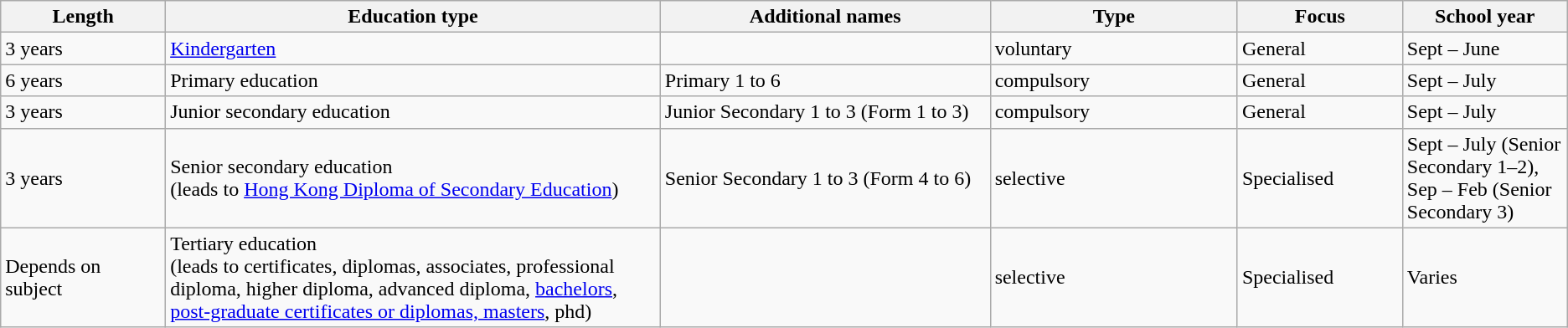<table class="wikitable">
<tr>
<th width="10%">Length</th>
<th width="30%">Education type</th>
<th width="20%">Additional names</th>
<th width="15%">Type</th>
<th width="10%">Focus</th>
<th width="10%">School year</th>
</tr>
<tr>
<td>3 years</td>
<td><a href='#'>Kindergarten</a></td>
<td></td>
<td>voluntary</td>
<td>General</td>
<td>Sept – June</td>
</tr>
<tr>
<td>6 years</td>
<td>Primary education</td>
<td>Primary 1 to 6</td>
<td>compulsory</td>
<td>General</td>
<td>Sept – July</td>
</tr>
<tr>
<td>3 years</td>
<td>Junior secondary education</td>
<td>Junior Secondary 1 to 3 (Form 1 to 3)</td>
<td>compulsory</td>
<td>General</td>
<td>Sept – July</td>
</tr>
<tr>
<td>3 years</td>
<td>Senior secondary education<br>(leads to <a href='#'>Hong Kong Diploma of Secondary Education</a>)</td>
<td>Senior Secondary 1 to 3 (Form 4 to 6)</td>
<td>selective</td>
<td>Specialised</td>
<td>Sept – July (Senior Secondary 1–2), Sep – Feb (Senior Secondary 3)</td>
</tr>
<tr>
<td>Depends on subject</td>
<td>Tertiary education <br>(leads to certificates, diplomas, associates, professional diploma, higher diploma, advanced diploma, <a href='#'>bachelors</a>, <a href='#'>post-graduate certificates or diplomas, masters</a>, phd)</td>
<td></td>
<td>selective</td>
<td>Specialised</td>
<td>Varies</td>
</tr>
</table>
